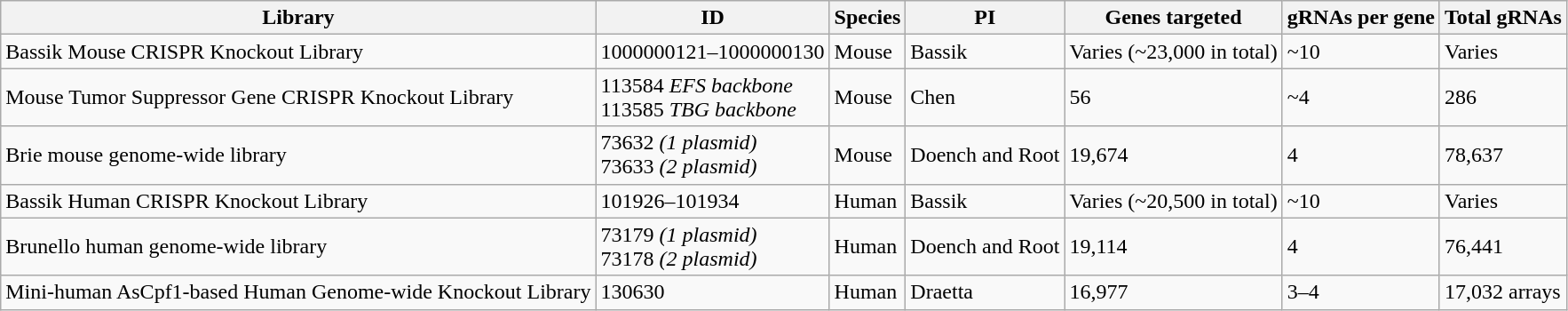<table class="wikitable">
<tr>
<th>Library</th>
<th>ID</th>
<th>Species</th>
<th>PI</th>
<th>Genes targeted</th>
<th>gRNAs per gene</th>
<th>Total gRNAs</th>
</tr>
<tr>
<td>Bassik Mouse CRISPR Knockout Library</td>
<td>1000000121–1000000130</td>
<td>Mouse</td>
<td>Bassik</td>
<td>Varies (~23,000 in total)</td>
<td>~10</td>
<td>Varies</td>
</tr>
<tr>
<td>Mouse Tumor Suppressor Gene CRISPR Knockout Library</td>
<td>113584 <em>EFS backbone</em><br>113585 <em>TBG backbone</em></td>
<td>Mouse</td>
<td>Chen</td>
<td>56</td>
<td>~4</td>
<td>286</td>
</tr>
<tr>
<td>Brie mouse genome-wide library</td>
<td>73632 <em>(1 plasmid)</em><br>73633 <em>(2 plasmid)</em></td>
<td>Mouse</td>
<td>Doench and Root</td>
<td>19,674</td>
<td>4</td>
<td>78,637</td>
</tr>
<tr>
<td>Bassik Human CRISPR Knockout Library</td>
<td>101926–101934</td>
<td>Human</td>
<td>Bassik</td>
<td>Varies (~20,500 in total)</td>
<td>~10</td>
<td>Varies</td>
</tr>
<tr>
<td>Brunello human genome-wide library</td>
<td>73179 <em>(1 plasmid)</em><br>73178 <em>(2 plasmid)</em></td>
<td>Human</td>
<td>Doench and Root</td>
<td>19,114</td>
<td>4</td>
<td>76,441</td>
</tr>
<tr>
<td>Mini-human AsCpf1-based Human Genome-wide Knockout Library</td>
<td>130630</td>
<td>Human</td>
<td>Draetta</td>
<td>16,977</td>
<td>3–4</td>
<td>17,032 arrays</td>
</tr>
</table>
